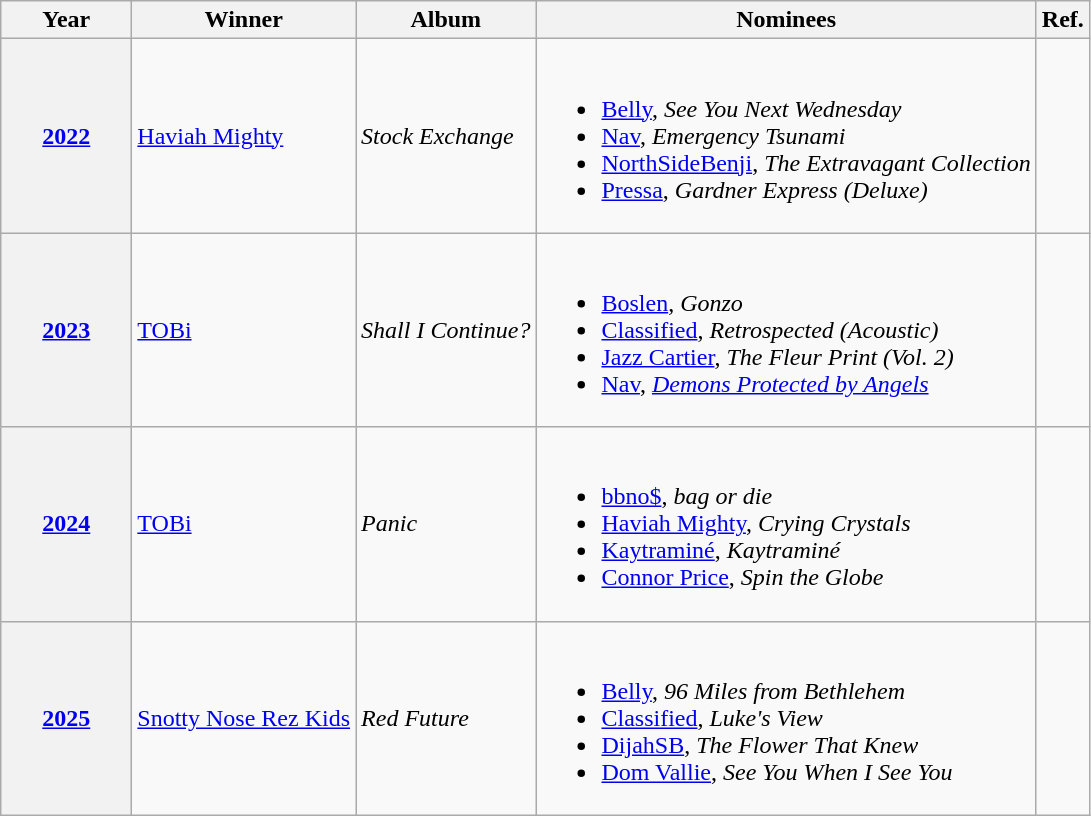<table class="wikitable sortable">
<tr>
<th scope="col" style="width:5em;">Year</th>
<th scope="col">Winner</th>
<th scope="col">Album</th>
<th scope="col" class="unsortable">Nominees</th>
<th scope="col" class="unsortable">Ref.</th>
</tr>
<tr>
<th style="text-align:center;" scope="row"><a href='#'>2022</a></th>
<td><a href='#'>Haviah Mighty</a></td>
<td><em>Stock Exchange</em></td>
<td><br><ul><li><a href='#'>Belly</a>, <em>See You Next Wednesday</em></li><li><a href='#'>Nav</a>, <em>Emergency Tsunami</em></li><li><a href='#'>NorthSideBenji</a>, <em>The Extravagant Collection</em></li><li><a href='#'>Pressa</a>, <em>Gardner Express (Deluxe)</em></li></ul></td>
<td align="center"></td>
</tr>
<tr>
<th style="text-align:center;" scope="row"><a href='#'>2023</a></th>
<td><a href='#'>TOBi</a></td>
<td><em>Shall I Continue?</em></td>
<td><br><ul><li><a href='#'>Boslen</a>, <em>Gonzo</em></li><li><a href='#'>Classified</a>, <em>Retrospected (Acoustic)</em></li><li><a href='#'>Jazz Cartier</a>, <em>The Fleur Print (Vol. 2)</em></li><li><a href='#'>Nav</a>, <em><a href='#'>Demons Protected by Angels</a></em></li></ul></td>
<td align="center"></td>
</tr>
<tr>
<th scope="row"><a href='#'>2024</a></th>
<td><a href='#'>TOBi</a></td>
<td><em>Panic</em></td>
<td><br><ul><li><a href='#'>bbno$</a>, <em>bag or die</em></li><li><a href='#'>Haviah Mighty</a>, <em>Crying Crystals</em></li><li><a href='#'>Kaytraminé</a>, <em>Kaytraminé</em></li><li><a href='#'>Connor Price</a>, <em>Spin the Globe</em></li></ul></td>
<td align="center"></td>
</tr>
<tr>
<th scope="row"><a href='#'>2025</a></th>
<td><a href='#'>Snotty Nose Rez Kids</a></td>
<td><em>Red Future</em></td>
<td><br><ul><li><a href='#'>Belly</a>, <em>96 Miles from Bethlehem</em></li><li><a href='#'>Classified</a>, <em>Luke's View</em></li><li><a href='#'>DijahSB</a>, <em>The Flower That Knew</em></li><li><a href='#'>Dom Vallie</a>, <em>See You When I See You</em></li></ul></td>
<td align="center"></td>
</tr>
</table>
